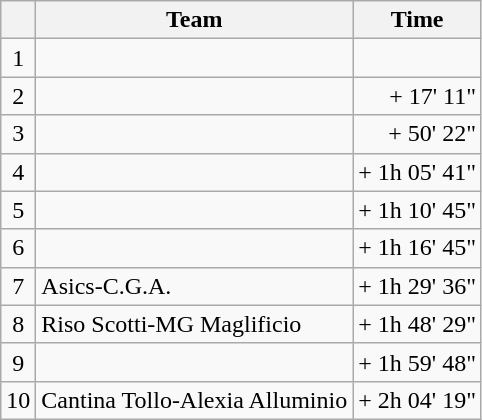<table class="wikitable">
<tr>
<th></th>
<th>Team</th>
<th>Time</th>
</tr>
<tr>
<td style="text-align:center;">1</td>
<td></td>
<td align="right"></td>
</tr>
<tr>
<td style="text-align:center;">2</td>
<td></td>
<td align="right">+ 17' 11"</td>
</tr>
<tr>
<td style="text-align:center;">3</td>
<td></td>
<td align="right">+ 50' 22"</td>
</tr>
<tr>
<td style="text-align:center;">4</td>
<td></td>
<td align="right">+ 1h 05' 41"</td>
</tr>
<tr>
<td style="text-align:center;">5</td>
<td></td>
<td align="right">+ 1h 10' 45"</td>
</tr>
<tr>
<td style="text-align:center;">6</td>
<td></td>
<td align="right">+ 1h 16' 45"</td>
</tr>
<tr>
<td style="text-align:center;">7</td>
<td>Asics-C.G.A.</td>
<td align="right">+ 1h 29' 36"</td>
</tr>
<tr>
<td style="text-align:center;">8</td>
<td>Riso Scotti-MG Maglificio</td>
<td align="right">+ 1h 48' 29"</td>
</tr>
<tr>
<td style="text-align:center;">9</td>
<td></td>
<td align="right">+ 1h 59' 48"</td>
</tr>
<tr>
<td style="text-align:center;">10</td>
<td>Cantina Tollo-Alexia Alluminio</td>
<td align="right">+ 2h 04' 19"</td>
</tr>
</table>
